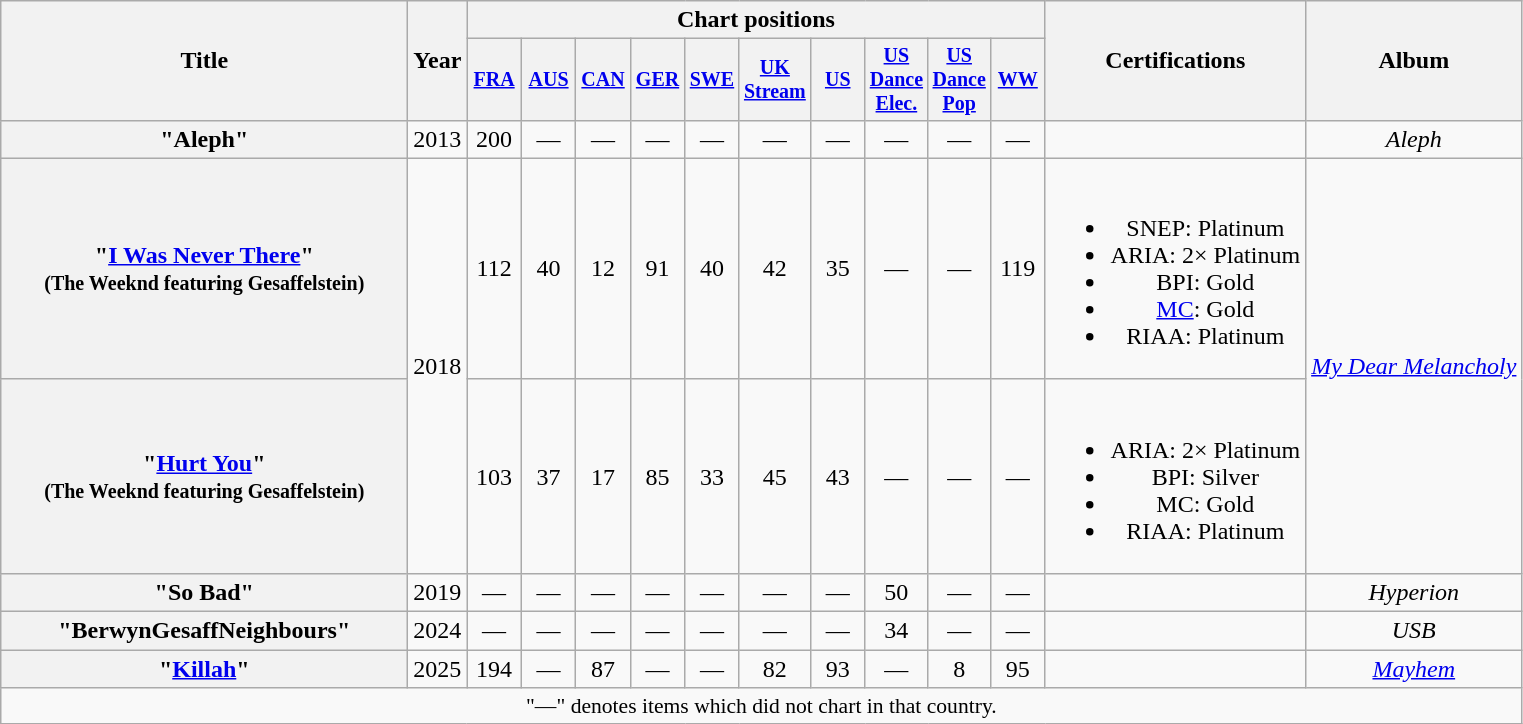<table class="wikitable plainrowheaders" style="text-align:center">
<tr>
<th rowspan="2" style="width:16.5em;">Title</th>
<th rowspan="2">Year</th>
<th colspan="10">Chart positions</th>
<th scope="col" rowspan="2">Certifications</th>
<th rowspan="2">Album</th>
</tr>
<tr>
<th style="width:30px; font-size:smaller;"><a href='#'>FRA</a><br></th>
<th style="width:30px; font-size:smaller;"><a href='#'>AUS</a><br></th>
<th style="width:30px; font-size:smaller;"><a href='#'>CAN</a><br></th>
<th style="width:30px; font-size:smaller;"><a href='#'>GER</a><br></th>
<th style="width:30px; font-size:smaller;"><a href='#'>SWE</a><br></th>
<th style="width:30px; font-size:smaller;"><a href='#'>UK<br>Stream</a><br></th>
<th style="width:30px; font-size:smaller;"><a href='#'>US</a><br></th>
<th style="width:30px; font-size:smaller;"><a href='#'>US<br>Dance<br>Elec.</a><br></th>
<th style="width:30px; font-size:smaller;"><a href='#'>US<br>Dance<br>Pop</a><br></th>
<th style="width:30px; font-size:smaller;"><a href='#'>WW</a><br></th>
</tr>
<tr>
<th scope="row">"Aleph"</th>
<td>2013</td>
<td>200</td>
<td>—</td>
<td>—</td>
<td>—</td>
<td>—</td>
<td>—</td>
<td>—</td>
<td>—</td>
<td>—</td>
<td>—</td>
<td></td>
<td><em>Aleph</em></td>
</tr>
<tr>
<th scope="row">"<a href='#'>I Was Never There</a>"<br><small>(The Weeknd featuring Gesaffelstein)</small></th>
<td rowspan="2">2018</td>
<td>112</td>
<td>40</td>
<td>12</td>
<td>91</td>
<td>40</td>
<td>42</td>
<td>35</td>
<td>—</td>
<td>—</td>
<td>119</td>
<td><br><ul><li>SNEP: Platinum</li><li>ARIA: 2× Platinum</li><li>BPI: Gold</li><li><a href='#'>MC</a>: Gold</li><li>RIAA: Platinum</li></ul></td>
<td rowspan="2"><em><a href='#'>My Dear Melancholy</a></em></td>
</tr>
<tr>
<th scope="row">"<a href='#'>Hurt You</a>"<br><small>(The Weeknd featuring Gesaffelstein)</small></th>
<td>103</td>
<td>37</td>
<td>17</td>
<td>85</td>
<td>33</td>
<td>45</td>
<td>43</td>
<td>—</td>
<td>—</td>
<td>—</td>
<td><br><ul><li>ARIA: 2× Platinum</li><li>BPI: Silver</li><li>MC: Gold</li><li>RIAA: Platinum</li></ul></td>
</tr>
<tr>
<th scope="row">"So Bad"<br></th>
<td>2019</td>
<td>—</td>
<td>—</td>
<td>—</td>
<td>—</td>
<td>—</td>
<td>—</td>
<td>—</td>
<td>50</td>
<td>—</td>
<td>—</td>
<td></td>
<td><em>Hyperion</em></td>
</tr>
<tr>
<th scope="row">"BerwynGesaffNeighbours"<br></th>
<td>2024</td>
<td>—</td>
<td>—</td>
<td>—</td>
<td>—</td>
<td>—</td>
<td>—</td>
<td>—</td>
<td>34</td>
<td>—</td>
<td>—</td>
<td></td>
<td><em>USB</em></td>
</tr>
<tr>
<th scope="row">"<a href='#'>Killah</a>"<br></th>
<td>2025</td>
<td>194</td>
<td>—</td>
<td>87</td>
<td>—</td>
<td>—</td>
<td>82</td>
<td>93</td>
<td>—</td>
<td>8</td>
<td>95</td>
<td></td>
<td><em><a href='#'>Mayhem</a></em></td>
</tr>
<tr>
<td colspan="15" style="font-size:90%;">"—" denotes items which did not chart in that country.</td>
</tr>
</table>
